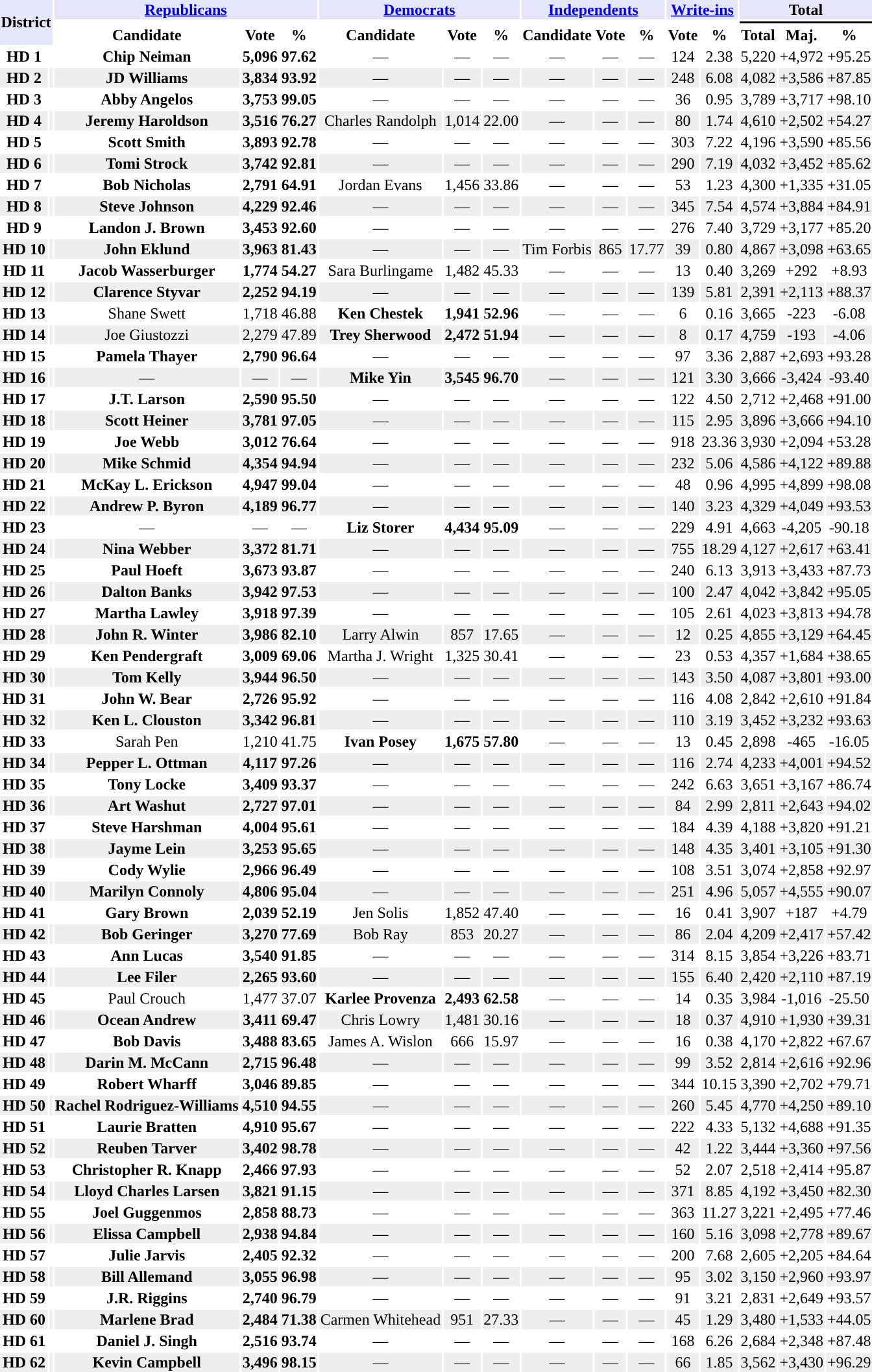<table class="toccolours sortable" style="text-align:center;">
<tr style="background:lavender">
<th rowspan="3" colspan="2">District</th>
<th colspan=3><a href='#'>Republicans</a></th>
<th colspan=3><a href='#'>Democrats</a></th>
<th colspan=3><a href='#'>Independents</a></th>
<th colspan=2><a href='#'>Write-ins</a></th>
<th colspan=3>Total</th>
</tr>
<tr>
<th colspan=3 style="background-color:"></th>
<th colspan=3 style="background-color:"></th>
<th colspan=3 style="background-color:"></th>
<th colspan=2 style="background-color:#ffffff"></th>
<th colspan=3 style="background-color:#000000"></th>
</tr>
<tr>
<th align="center">Candidate</th>
<th align="center">Vote</th>
<th align="center">%</th>
<th align="center">Candidate</th>
<th align="center">Vote</th>
<th align="center">%</th>
<th align="center">Candidate</th>
<th align="center">Vote</th>
<th align="center">%</th>
<th align="center">Vote</th>
<th align="center">%</th>
<th align="center">Total</th>
<th align="center">Maj.</th>
<th align="center">%</th>
</tr>
<tr>
<th>HD 1</th>
<td style="background-color:"></td>
<td><strong>Chip Neiman</strong></td>
<td><strong>5,096</strong></td>
<td><strong>97.62</strong></td>
<td>—</td>
<td>—</td>
<td>—</td>
<td>—</td>
<td>—</td>
<td>—</td>
<td>124</td>
<td>2.38</td>
<td>5,220</td>
<td>+4,972</td>
<td>+95.25</td>
</tr>
<tr style="background:#EEEEEE;">
<th>HD 2</th>
<td style="background-color:"></td>
<td><strong>JD Williams</strong></td>
<td><strong>3,834</strong></td>
<td><strong>93.92</strong></td>
<td>—</td>
<td>—</td>
<td>—</td>
<td>—</td>
<td>—</td>
<td>—</td>
<td>248</td>
<td>6.08</td>
<td>4,082</td>
<td>+3,586</td>
<td>+87.85</td>
</tr>
<tr>
<th>HD 3</th>
<td style="background-color:"></td>
<td><strong>Abby Angelos</strong></td>
<td><strong>3,753</strong></td>
<td><strong>99.05</strong></td>
<td>—</td>
<td>—</td>
<td>—</td>
<td>—</td>
<td>—</td>
<td>—</td>
<td>36</td>
<td>0.95</td>
<td>3,789</td>
<td>+3,717</td>
<td>+98.10</td>
</tr>
<tr style="background:#EEEEEE;">
<th>HD 4</th>
<td style="background-color:"></td>
<td><strong>Jeremy Haroldson</strong></td>
<td><strong>3,516 </strong></td>
<td><strong>76.27</strong></td>
<td>Charles Randolph</td>
<td>1,014</td>
<td>22.00</td>
<td>—</td>
<td>—</td>
<td>—</td>
<td>80</td>
<td>1.74</td>
<td>4,610</td>
<td>+2,502</td>
<td>+54.27</td>
</tr>
<tr>
<th>HD 5</th>
<td style="background-color:"></td>
<td><strong>Scott Smith	</strong></td>
<td><strong>3,893</strong></td>
<td><strong>92.78</strong></td>
<td>—</td>
<td>—</td>
<td>—</td>
<td>—</td>
<td>—</td>
<td>—</td>
<td>303</td>
<td>7.22</td>
<td>4,196</td>
<td>+3,590</td>
<td>+85.56</td>
</tr>
<tr style="background:#EEEEEE;">
<th>HD 6</th>
<td style="background-color:"></td>
<td><strong>Tomi Strock</strong></td>
<td><strong>3,742</strong></td>
<td><strong>92.81</strong></td>
<td>—</td>
<td>—</td>
<td>—</td>
<td>—</td>
<td>—</td>
<td>—</td>
<td>290</td>
<td>7.19</td>
<td>4,032</td>
<td>+3,452</td>
<td>+85.62</td>
</tr>
<tr>
<th>HD 7</th>
<td style="background-color:"></td>
<td><strong>Bob Nicholas</strong></td>
<td><strong>2,791</strong></td>
<td><strong>64.91</strong></td>
<td>Jordan Evans</td>
<td>1,456</td>
<td>33.86</td>
<td>—</td>
<td>—</td>
<td>—</td>
<td>53</td>
<td>1.23</td>
<td>4,300</td>
<td>+1,335</td>
<td>+31.05</td>
</tr>
<tr style="background:#EEEEEE;">
<th>HD 8</th>
<td style="background-color:"></td>
<td><strong>Steve Johnson</strong></td>
<td><strong>4,229</strong></td>
<td><strong>92.46</strong></td>
<td>—</td>
<td>—</td>
<td>—</td>
<td>—</td>
<td>—</td>
<td>—</td>
<td>345</td>
<td>7.54</td>
<td>4,574</td>
<td>+3,884</td>
<td>+84.91</td>
</tr>
<tr>
<th>HD 9</th>
<td style="background-color:"></td>
<td><strong>Landon J. Brown</strong></td>
<td><strong>3,453</strong></td>
<td><strong>92.60</strong></td>
<td>—</td>
<td>—</td>
<td>—</td>
<td>—</td>
<td>—</td>
<td>—</td>
<td>276</td>
<td>7.40</td>
<td>3,729</td>
<td>+3,177</td>
<td>+85.20</td>
</tr>
<tr style="background:#EEEEEE;">
<th>HD 10</th>
<td style="background-color:"></td>
<td><strong>John Eklund</strong></td>
<td><strong>3,963</strong></td>
<td><strong>81.43</strong></td>
<td>—</td>
<td>—</td>
<td>—</td>
<td>Tim Forbis</td>
<td>865</td>
<td>17.77</td>
<td>39</td>
<td>0.80</td>
<td>4,867</td>
<td>+3,098</td>
<td>+63.65</td>
</tr>
<tr>
<th>HD 11</th>
<td style="background-color:"></td>
<td><strong>Jacob Wasserburger</strong></td>
<td><strong>1,774</strong></td>
<td><strong>54.27</strong></td>
<td>Sara Burlingame</td>
<td>1,482</td>
<td>45.33</td>
<td>—</td>
<td>—</td>
<td>—</td>
<td>13</td>
<td>0.40</td>
<td>3,269</td>
<td>+292</td>
<td>+8.93</td>
</tr>
<tr style="background:#EEEEEE;">
<th>HD 12</th>
<td style="background-color:"></td>
<td><strong>Clarence Styvar</strong></td>
<td><strong>2,252</strong></td>
<td><strong>94.19</strong></td>
<td>—</td>
<td>—</td>
<td>—</td>
<td>—</td>
<td>—</td>
<td>—</td>
<td>139</td>
<td>5.81</td>
<td>2,391</td>
<td>+2,113</td>
<td>+88.37</td>
</tr>
<tr>
<th>HD 13</th>
<td style="background-color:"></td>
<td>Shane Swett</td>
<td>1,718</td>
<td>46.88</td>
<td><strong>Ken Chestek</strong></td>
<td><strong>1,941</strong></td>
<td><strong>52.96</strong></td>
<td>—</td>
<td>—</td>
<td>—</td>
<td>6</td>
<td>0.16</td>
<td>3,665</td>
<td>-223</td>
<td>-6.08</td>
</tr>
<tr style="background:#EEEEEE;">
<th>HD 14</th>
<td style="background-color:"></td>
<td>Joe Giustozzi</td>
<td>2,279</td>
<td>47.89</td>
<td><strong>Trey Sherwood</strong></td>
<td><strong>2,472</strong></td>
<td><strong>51.94</strong></td>
<td>—</td>
<td>—</td>
<td>—</td>
<td>8</td>
<td>0.17</td>
<td>4,759</td>
<td>-193</td>
<td>-4.06</td>
</tr>
<tr>
<th>HD 15</th>
<td style="background-color:"></td>
<td><strong>Pamela Thayer</strong></td>
<td><strong>2,790</strong></td>
<td><strong>96.64</strong></td>
<td>—</td>
<td>—</td>
<td>—</td>
<td>—</td>
<td>—</td>
<td>—</td>
<td>97</td>
<td>3.36</td>
<td>2,887</td>
<td>+2,693</td>
<td>+93.28</td>
</tr>
<tr style="background:#EEEEEE;">
<th>HD 16</th>
<td style="background-color:"></td>
<td>—</td>
<td>—</td>
<td>—</td>
<td><strong>Mike Yin</strong></td>
<td><strong>3,545</strong></td>
<td><strong>96.70</strong></td>
<td>—</td>
<td>—</td>
<td>—</td>
<td>121</td>
<td>3.30</td>
<td>3,666</td>
<td>-3,424</td>
<td>-93.40</td>
</tr>
<tr>
<th>HD 17</th>
<td style="background-color:"></td>
<td><strong>J.T. Larson</strong></td>
<td><strong>2,590</strong></td>
<td><strong>95.50</strong></td>
<td>—</td>
<td>—</td>
<td>—</td>
<td>—</td>
<td>—</td>
<td>—</td>
<td>122</td>
<td>4.50</td>
<td>2,712</td>
<td>+2,468</td>
<td>+91.00</td>
</tr>
<tr style="background:#EEEEEE;">
<th>HD 18</th>
<td style="background-color:"></td>
<td><strong>Scott Heiner</strong></td>
<td><strong>3,781</strong></td>
<td><strong>97.05</strong></td>
<td>—</td>
<td>—</td>
<td>—</td>
<td>—</td>
<td>—</td>
<td>—</td>
<td>115</td>
<td>2.95</td>
<td>3,896</td>
<td>+3,666</td>
<td>+94.10</td>
</tr>
<tr>
<th>HD 19</th>
<td style="background-color:"></td>
<td><strong>Joe Webb</strong></td>
<td><strong>3,012</strong></td>
<td><strong>76.64</strong></td>
<td>—</td>
<td>—</td>
<td>—</td>
<td>—</td>
<td>—</td>
<td>—</td>
<td>918</td>
<td>23.36</td>
<td>3,930</td>
<td>+2,094</td>
<td>+53.28</td>
</tr>
<tr style="background:#EEEEEE;">
<th>HD 20</th>
<td style="background-color:"></td>
<td><strong>Mike Schmid</strong></td>
<td><strong>4,354</strong></td>
<td><strong>94.94</strong></td>
<td>—</td>
<td>—</td>
<td>—</td>
<td>—</td>
<td>—</td>
<td>—</td>
<td>232</td>
<td>5.06</td>
<td>4,586</td>
<td>+4,122</td>
<td>+89.88</td>
</tr>
<tr>
<th>HD 21</th>
<td style="background-color:"></td>
<td><strong>McKay L. Erickson</strong></td>
<td><strong>4,947</strong></td>
<td><strong>99.04</strong></td>
<td>—</td>
<td>—</td>
<td>—</td>
<td>—</td>
<td>—</td>
<td>—</td>
<td>48</td>
<td>0.96</td>
<td>4,995</td>
<td>+4,899</td>
<td>+98.08</td>
</tr>
<tr style="background:#EEEEEE;">
<th>HD 22</th>
<td style="background-color:"></td>
<td><strong>Andrew P. Byron</strong></td>
<td><strong>4,189</strong></td>
<td><strong>96.77</strong></td>
<td>—</td>
<td>—</td>
<td>—</td>
<td>—</td>
<td>—</td>
<td>—</td>
<td>140</td>
<td>3.23</td>
<td>4,329</td>
<td>+4,049</td>
<td>+93.53</td>
</tr>
<tr>
<th>HD 23</th>
<td style="background-color:"></td>
<td>—</td>
<td>—</td>
<td>—</td>
<td><strong>Liz Storer</strong></td>
<td><strong>4,434</strong></td>
<td><strong>95.09</strong></td>
<td>—</td>
<td>—</td>
<td>—</td>
<td>229</td>
<td>4.91</td>
<td>4,663</td>
<td>-4,205</td>
<td>-90.18</td>
</tr>
<tr style="background:#EEEEEE;">
<th>HD 24</th>
<td style="background-color:"></td>
<td><strong>Nina Webber</strong></td>
<td><strong>3,372</strong></td>
<td><strong>81.71</strong></td>
<td>—</td>
<td>—</td>
<td>—</td>
<td>—</td>
<td>—</td>
<td>—</td>
<td>755</td>
<td>18.29</td>
<td>4,127</td>
<td>+2,617</td>
<td>+63.41</td>
</tr>
<tr>
<th>HD 25</th>
<td style="background-color:"></td>
<td><strong>Paul Hoeft</strong></td>
<td><strong>3,673</strong></td>
<td><strong>93.87</strong></td>
<td>—</td>
<td>—</td>
<td>—</td>
<td>—</td>
<td>—</td>
<td>—</td>
<td>240</td>
<td>6.13</td>
<td>3,913</td>
<td>+3,433</td>
<td>+87.73</td>
</tr>
<tr style="background:#EEEEEE;">
<th>HD 26</th>
<td style="background-color:"></td>
<td><strong>Dalton Banks</strong></td>
<td><strong>3,942</strong></td>
<td><strong>97.53</strong></td>
<td>—</td>
<td>—</td>
<td>—</td>
<td>—</td>
<td>—</td>
<td>—</td>
<td>100</td>
<td>2.47</td>
<td>4,042</td>
<td>+3,842</td>
<td>+95.05</td>
</tr>
<tr>
<th>HD 27</th>
<td style="background-color:"></td>
<td><strong>Martha Lawley</strong></td>
<td><strong>3,918</strong></td>
<td><strong>97.39</strong></td>
<td>—</td>
<td>—</td>
<td>—</td>
<td>—</td>
<td>—</td>
<td>—</td>
<td>105</td>
<td>2.61</td>
<td>4,023</td>
<td>+3,813</td>
<td>+94.78</td>
</tr>
<tr style="background:#EEEEEE;">
<th>HD 28</th>
<td style="background-color:"></td>
<td><strong>John R. Winter</strong></td>
<td><strong>3,986</strong></td>
<td><strong>82.10</strong></td>
<td>Larry Alwin</td>
<td>857</td>
<td>17.65</td>
<td>—</td>
<td>—</td>
<td>—</td>
<td>12</td>
<td>0.25</td>
<td>4,855</td>
<td>+3,129</td>
<td>+64.45</td>
</tr>
<tr>
<th>HD 29</th>
<td style="background-color:"></td>
<td><strong>Ken Pendergraft</strong></td>
<td><strong>3,009</strong></td>
<td><strong>69.06</strong></td>
<td>Martha J. Wright</td>
<td>1,325</td>
<td>30.41</td>
<td>—</td>
<td>—</td>
<td>—</td>
<td>23</td>
<td>0.53</td>
<td>4,357</td>
<td>+1,684</td>
<td>+38.65</td>
</tr>
<tr style="background:#EEEEEE;">
<th>HD 30</th>
<td style="background-color:"></td>
<td><strong>Tom Kelly</strong></td>
<td><strong>3,944</strong></td>
<td><strong>96.50</strong></td>
<td>—</td>
<td>—</td>
<td>—</td>
<td>—</td>
<td>—</td>
<td>—</td>
<td>143</td>
<td>3.50</td>
<td>4,087</td>
<td>+3,801</td>
<td>+93.00</td>
</tr>
<tr>
<th>HD 31</th>
<td style="background-color:"></td>
<td><strong>John W. Bear</strong></td>
<td><strong>2,726</strong></td>
<td><strong>95.92</strong></td>
<td>—</td>
<td>—</td>
<td>—</td>
<td>—</td>
<td>—</td>
<td>—</td>
<td>116</td>
<td>4.08</td>
<td>2,842</td>
<td>+2,610</td>
<td>+91.84</td>
</tr>
<tr style="background:#EEEEEE;">
<th>HD 32</th>
<td style="background-color:"></td>
<td><strong>Ken L. Clouston</strong></td>
<td><strong>3,342</strong></td>
<td><strong>96.81</strong></td>
<td>—</td>
<td>—</td>
<td>—</td>
<td>—</td>
<td>—</td>
<td>—</td>
<td>110</td>
<td>3.19</td>
<td>3,452</td>
<td>+3,232</td>
<td>+93.63</td>
</tr>
<tr>
<th>HD 33</th>
<td style="background-color:"></td>
<td>Sarah Pen</td>
<td>1,210</td>
<td>41.75</td>
<td><strong>Ivan Posey</strong></td>
<td><strong>1,675</strong></td>
<td><strong>57.80</strong></td>
<td>—</td>
<td>—</td>
<td>—</td>
<td>13</td>
<td>0.45</td>
<td>2,898</td>
<td>-465</td>
<td>-16.05</td>
</tr>
<tr style="background:#EEEEEE;">
<th>HD 34</th>
<td style="background-color:"></td>
<td><strong>Pepper L. Ottman</strong></td>
<td><strong>4,117</strong></td>
<td><strong>97.26</strong></td>
<td>—</td>
<td>—</td>
<td>—</td>
<td>—</td>
<td>—</td>
<td>—</td>
<td>116</td>
<td>2.74</td>
<td>4,233</td>
<td>+4,001</td>
<td>+94.52</td>
</tr>
<tr>
<th>HD 35</th>
<td style="background-color:"></td>
<td><strong>Tony Locke</strong></td>
<td><strong>3,409</strong></td>
<td><strong>93.37</strong></td>
<td>—</td>
<td>—</td>
<td>—</td>
<td>—</td>
<td>—</td>
<td>—</td>
<td>242</td>
<td>6.63</td>
<td>3,651</td>
<td>+3,167</td>
<td>+86.74</td>
</tr>
<tr style="background:#EEEEEE;">
<th>HD 36</th>
<td style="background-color:"></td>
<td><strong>Art Washut</strong></td>
<td><strong>2,727</strong></td>
<td><strong>97.01</strong></td>
<td>—</td>
<td>—</td>
<td>—</td>
<td>—</td>
<td>—</td>
<td>—</td>
<td>84</td>
<td>2.99</td>
<td>2,811</td>
<td>+2,643</td>
<td>+94.02</td>
</tr>
<tr>
<th>HD 37</th>
<td style="background-color:"></td>
<td><strong>Steve Harshman</strong></td>
<td><strong>4,004</strong></td>
<td><strong>95.61</strong></td>
<td>—</td>
<td>—</td>
<td>—</td>
<td>—</td>
<td>—</td>
<td>—</td>
<td>184</td>
<td>4.39</td>
<td>4,188</td>
<td>+3,820</td>
<td>+91.21</td>
</tr>
<tr style="background:#EEEEEE;">
<th>HD 38</th>
<td style="background-color:"></td>
<td><strong>Jayme Lein</strong></td>
<td><strong>3,253</strong></td>
<td><strong>95.65</strong></td>
<td>—</td>
<td>—</td>
<td>—</td>
<td>—</td>
<td>—</td>
<td>—</td>
<td>148</td>
<td>4.35</td>
<td>3,401</td>
<td>+3,105</td>
<td>+91.30</td>
</tr>
<tr>
<th>HD 39</th>
<td style="background-color:"></td>
<td><strong>Cody Wylie</strong></td>
<td><strong> 2,966</strong></td>
<td><strong>96.49</strong></td>
<td>—</td>
<td>—</td>
<td>—</td>
<td>—</td>
<td>—</td>
<td>—</td>
<td>108</td>
<td>3.51</td>
<td>3,074</td>
<td>+2,858</td>
<td>+92.97</td>
</tr>
<tr style="background:#EEEEEE;">
<th>HD 40</th>
<td style="background-color:"></td>
<td><strong>Marilyn Connoly</strong></td>
<td><strong>4,806</strong></td>
<td><strong>95.04</strong></td>
<td>—</td>
<td>—</td>
<td>—</td>
<td>—</td>
<td>—</td>
<td>—</td>
<td>251</td>
<td>4.96</td>
<td>5,057</td>
<td>+4,555</td>
<td>+90.07</td>
</tr>
<tr>
<th>HD 41</th>
<td style="background-color:"></td>
<td><strong>Gary Brown</strong></td>
<td><strong>2,039</strong></td>
<td><strong>52.19</strong></td>
<td>Jen Solis</td>
<td>1,852</td>
<td>47.40</td>
<td>—</td>
<td>—</td>
<td>—</td>
<td>16</td>
<td>0.41</td>
<td>3,907</td>
<td>+187</td>
<td>+4.79</td>
</tr>
<tr style="background:#EEEEEE;">
<th>HD 42</th>
<td style="background-color:"></td>
<td><strong>Bob Geringer</strong></td>
<td><strong>3,270</strong></td>
<td><strong>77.69</strong></td>
<td>Bob Ray</td>
<td>853</td>
<td>20.27</td>
<td>—</td>
<td>—</td>
<td>—</td>
<td>86</td>
<td>2.04</td>
<td>4,209</td>
<td>+2,417</td>
<td>+57.42</td>
</tr>
<tr>
<th>HD 43</th>
<td style="background-color:"></td>
<td><strong>Ann Lucas</strong></td>
<td><strong>3,540</strong></td>
<td><strong>91.85</strong></td>
<td>—</td>
<td>—</td>
<td>—</td>
<td>—</td>
<td>—</td>
<td>—</td>
<td>314</td>
<td>8.15</td>
<td>3,854</td>
<td>+3,226</td>
<td>+83.71</td>
</tr>
<tr style="background:#EEEEEE;">
<th>HD 44</th>
<td style="background-color:"></td>
<td><strong>Lee Filer</strong></td>
<td><strong>2,265</strong></td>
<td><strong>93.60</strong></td>
<td>—</td>
<td>—</td>
<td>—</td>
<td>—</td>
<td>—</td>
<td>—</td>
<td>155</td>
<td>6.40</td>
<td>2,420</td>
<td>+2,110</td>
<td>+87.19</td>
</tr>
<tr>
<th>HD 45</th>
<td style="background-color:"></td>
<td>Paul Crouch</td>
<td>1,477</td>
<td>37.07</td>
<td><strong>Karlee Provenza</strong></td>
<td><strong>2,493</strong></td>
<td><strong>62.58</strong></td>
<td>—</td>
<td>—</td>
<td>—</td>
<td>14</td>
<td>0.35</td>
<td>3,984</td>
<td>-1,016</td>
<td>-25.50</td>
</tr>
<tr style="background:#EEEEEE;">
<th>HD 46</th>
<td style="background-color:"></td>
<td><strong>Ocean Andrew</strong></td>
<td><strong>3,411</strong></td>
<td><strong>69.47</strong></td>
<td>Chris Lowry</td>
<td>1,481</td>
<td>30.16</td>
<td>—</td>
<td>—</td>
<td>—</td>
<td>18</td>
<td>0.37</td>
<td>4,910</td>
<td>+1,930</td>
<td>+39.31</td>
</tr>
<tr>
<th>HD 47</th>
<td style="background-color:"></td>
<td><strong>Bob Davis</strong></td>
<td><strong>3,488</strong></td>
<td><strong>83.65</strong></td>
<td>James A. Wislon</td>
<td>666</td>
<td>15.97</td>
<td>—</td>
<td>—</td>
<td>—</td>
<td>16</td>
<td>0.38</td>
<td>4,170</td>
<td>+2,822</td>
<td>+67.67</td>
</tr>
<tr style="background:#EEEEEE;">
<th>HD 48</th>
<td style="background-color:"></td>
<td><strong>Darin M. McCann</strong></td>
<td><strong> 2,715</strong></td>
<td><strong>96.48</strong></td>
<td>—</td>
<td>—</td>
<td>—</td>
<td>—</td>
<td>—</td>
<td>—</td>
<td>99</td>
<td>3.52</td>
<td>2,814</td>
<td>+2,616</td>
<td>+92.96</td>
</tr>
<tr>
<th>HD 49</th>
<td style="background-color:"></td>
<td><strong>Robert Wharff</strong></td>
<td><strong>3,046</strong></td>
<td><strong>89.85</strong></td>
<td>—</td>
<td>—</td>
<td>—</td>
<td>—</td>
<td>—</td>
<td>—</td>
<td>344</td>
<td>10.15</td>
<td>3,390</td>
<td>+2,702</td>
<td>+79.71</td>
</tr>
<tr style="background:#EEEEEE;">
<th>HD 50</th>
<td style="background-color:"></td>
<td><strong>Rachel Rodriguez-Williams</strong></td>
<td><strong>4,510</strong></td>
<td><strong>94.55</strong></td>
<td>—</td>
<td>—</td>
<td>—</td>
<td>—</td>
<td>—</td>
<td>—</td>
<td>260</td>
<td>5.45</td>
<td>4,770</td>
<td>+4,250</td>
<td>+89.10</td>
</tr>
<tr>
<th>HD 51</th>
<td style="background-color:"></td>
<td><strong>Laurie Bratten</strong></td>
<td><strong>4,910</strong></td>
<td><strong>95.67</strong></td>
<td>—</td>
<td>—</td>
<td>—</td>
<td>—</td>
<td>—</td>
<td>—</td>
<td>222</td>
<td>4.33</td>
<td>5,132</td>
<td>+4,688</td>
<td>+91.35</td>
</tr>
<tr style="background:#EEEEEE;">
<th>HD 52</th>
<td style="background-color:"></td>
<td><strong>Reuben Tarver</strong></td>
<td><strong>3,402</strong></td>
<td><strong>98.78</strong></td>
<td>—</td>
<td>—</td>
<td>—</td>
<td>—</td>
<td>—</td>
<td>—</td>
<td>42</td>
<td>1.22</td>
<td>3,444</td>
<td>+3,360</td>
<td>+97.56</td>
</tr>
<tr>
<th>HD 53</th>
<td style="background-color:"></td>
<td><strong>Christopher R. Knapp</strong></td>
<td><strong>2,466</strong></td>
<td><strong>97.93</strong></td>
<td>—</td>
<td>—</td>
<td>—</td>
<td>—</td>
<td>—</td>
<td>—</td>
<td>52</td>
<td>2.07</td>
<td>2,518</td>
<td>+2,414</td>
<td>+95.87</td>
</tr>
<tr style="background:#EEEEEE;">
<th>HD 54</th>
<td style="background-color:"></td>
<td><strong>Lloyd Charles Larsen</strong></td>
<td><strong>3,821</strong></td>
<td><strong>91.15</strong></td>
<td>—</td>
<td>—</td>
<td>—</td>
<td>—</td>
<td>—</td>
<td>—</td>
<td>371</td>
<td>8.85</td>
<td>4,192</td>
<td>+3,450</td>
<td>+82.30</td>
</tr>
<tr>
<th>HD 55</th>
<td style="background-color:"></td>
<td><strong>Joel Guggenmos</strong></td>
<td><strong>2,858</strong></td>
<td><strong>88.73	</strong></td>
<td>—</td>
<td>—</td>
<td>—</td>
<td>—</td>
<td>—</td>
<td>—</td>
<td>363</td>
<td>11.27</td>
<td>3,221</td>
<td>+2,495</td>
<td>+77.46</td>
</tr>
<tr style="background:#EEEEEE;">
<th>HD 56</th>
<td style="background-color:"></td>
<td><strong>Elissa Campbell	</strong></td>
<td><strong>2,938</strong></td>
<td><strong>94.84</strong></td>
<td>—</td>
<td>—</td>
<td>—</td>
<td>—</td>
<td>—</td>
<td>—</td>
<td>160</td>
<td>5.16</td>
<td>3,098</td>
<td>+2,778</td>
<td>+89.67</td>
</tr>
<tr>
<th>HD 57</th>
<td style="background-color:"></td>
<td><strong>Julie Jarvis</strong></td>
<td><strong>2,405</strong></td>
<td><strong>92.32	</strong></td>
<td>—</td>
<td>—</td>
<td>—</td>
<td>—</td>
<td>—</td>
<td>—</td>
<td>200</td>
<td>7.68</td>
<td>2,605</td>
<td>+2,205</td>
<td>+84.64</td>
</tr>
<tr style="background:#EEEEEE;">
<th>HD 58</th>
<td style="background-color:"></td>
<td><strong>Bill Allemand</strong></td>
<td><strong>3,055</strong></td>
<td><strong>96.98</strong></td>
<td>—</td>
<td>—</td>
<td>—</td>
<td>—</td>
<td>—</td>
<td>—</td>
<td>95</td>
<td>3.02</td>
<td>3,150</td>
<td>+2,960</td>
<td>+93.97</td>
</tr>
<tr>
<th>HD 59</th>
<td style="background-color:"></td>
<td><strong>J.R. Riggins</strong></td>
<td><strong>2,740</strong></td>
<td><strong>96.79</strong></td>
<td>—</td>
<td>—</td>
<td>—</td>
<td>—</td>
<td>—</td>
<td>—</td>
<td>91</td>
<td>3.21</td>
<td>2,831</td>
<td>+2,649</td>
<td>+93.57</td>
</tr>
<tr style="background:#EEEEEE;">
<th>HD 60</th>
<td style="background-color:"></td>
<td><strong>Marlene Brad</strong></td>
<td><strong> 2,484</strong></td>
<td><strong>71.38</strong></td>
<td>Carmen Whitehead</td>
<td>951</td>
<td>27.33</td>
<td>—</td>
<td>—</td>
<td>—</td>
<td>45</td>
<td>1.29</td>
<td>3,480</td>
<td>+1,533</td>
<td>+44.05</td>
</tr>
<tr>
<th>HD 61</th>
<td style="background-color:"></td>
<td><strong>Daniel J. Singh</strong></td>
<td><strong>2,516</strong></td>
<td><strong>93.74	</strong></td>
<td>—</td>
<td>—</td>
<td>—</td>
<td>—</td>
<td>—</td>
<td>—</td>
<td>168</td>
<td>6.26</td>
<td>2,684</td>
<td>+2,348</td>
<td>+87.48</td>
</tr>
<tr style="background:#EEEEEE;">
<th>HD 62</th>
<td style="background-color:"></td>
<td><strong>Kevin Campbell</strong></td>
<td><strong>3,496</strong></td>
<td><strong>98.15</strong></td>
<td>—</td>
<td>—</td>
<td>—</td>
<td>—</td>
<td>—</td>
<td>—</td>
<td>66</td>
<td>1.85</td>
<td>3,562</td>
<td>+3,430</td>
<td>+96.29</td>
</tr>
<tr>
</tr>
</table>
